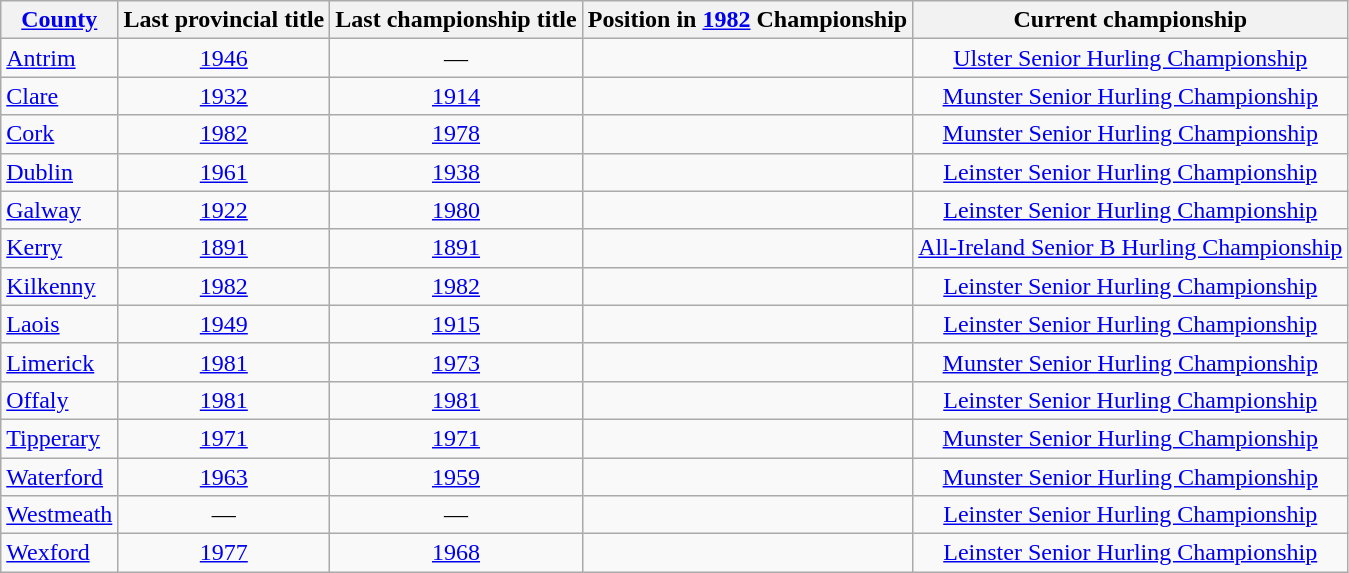<table class="wikitable sortable" style="text-align:center">
<tr>
<th><a href='#'>County</a></th>
<th>Last provincial title</th>
<th>Last championship title</th>
<th>Position in <a href='#'>1982</a> Championship</th>
<th>Current championship</th>
</tr>
<tr>
<td style="text-align:left"> <a href='#'>Antrim</a></td>
<td><a href='#'>1946</a></td>
<td>—</td>
<td></td>
<td><a href='#'>Ulster Senior Hurling Championship</a></td>
</tr>
<tr>
<td style="text-align:left"> <a href='#'>Clare</a></td>
<td><a href='#'>1932</a></td>
<td><a href='#'>1914</a></td>
<td></td>
<td><a href='#'>Munster Senior Hurling Championship</a></td>
</tr>
<tr>
<td style="text-align:left"> <a href='#'>Cork</a></td>
<td><a href='#'>1982</a></td>
<td><a href='#'>1978</a></td>
<td></td>
<td><a href='#'>Munster Senior Hurling Championship</a></td>
</tr>
<tr>
<td style="text-align:left"> <a href='#'>Dublin</a></td>
<td><a href='#'>1961</a></td>
<td><a href='#'>1938</a></td>
<td></td>
<td><a href='#'>Leinster Senior Hurling Championship</a></td>
</tr>
<tr>
<td style="text-align:left"> <a href='#'>Galway</a></td>
<td><a href='#'>1922</a></td>
<td><a href='#'>1980</a></td>
<td></td>
<td><a href='#'>Leinster Senior Hurling Championship</a></td>
</tr>
<tr>
<td style="text-align:left"> <a href='#'>Kerry</a></td>
<td><a href='#'>1891</a></td>
<td><a href='#'>1891</a></td>
<td></td>
<td><a href='#'>All-Ireland Senior B Hurling Championship</a></td>
</tr>
<tr>
<td style="text-align:left"> <a href='#'>Kilkenny</a></td>
<td><a href='#'>1982</a></td>
<td><a href='#'>1982</a></td>
<td></td>
<td><a href='#'>Leinster Senior Hurling Championship</a></td>
</tr>
<tr>
<td style="text-align:left"> <a href='#'>Laois</a></td>
<td><a href='#'>1949</a></td>
<td><a href='#'>1915</a></td>
<td></td>
<td><a href='#'>Leinster Senior Hurling Championship</a></td>
</tr>
<tr>
<td style="text-align:left"> <a href='#'>Limerick</a></td>
<td><a href='#'>1981</a></td>
<td><a href='#'>1973</a></td>
<td></td>
<td><a href='#'>Munster Senior Hurling Championship</a></td>
</tr>
<tr>
<td style="text-align:left"> <a href='#'>Offaly</a></td>
<td><a href='#'>1981</a></td>
<td><a href='#'>1981</a></td>
<td></td>
<td><a href='#'>Leinster Senior Hurling Championship</a></td>
</tr>
<tr>
<td style="text-align:left"> <a href='#'>Tipperary</a></td>
<td><a href='#'>1971</a></td>
<td><a href='#'>1971</a></td>
<td></td>
<td><a href='#'>Munster Senior Hurling Championship</a></td>
</tr>
<tr>
<td style="text-align:left"> <a href='#'>Waterford</a></td>
<td><a href='#'>1963</a></td>
<td><a href='#'>1959</a></td>
<td></td>
<td><a href='#'>Munster Senior Hurling Championship</a></td>
</tr>
<tr>
<td style="text-align:left"> <a href='#'>Westmeath</a></td>
<td>—</td>
<td>—</td>
<td></td>
<td><a href='#'>Leinster Senior Hurling Championship</a></td>
</tr>
<tr>
<td style="text-align:left"> <a href='#'>Wexford</a></td>
<td><a href='#'>1977</a></td>
<td><a href='#'>1968</a></td>
<td></td>
<td><a href='#'>Leinster Senior Hurling Championship</a></td>
</tr>
</table>
